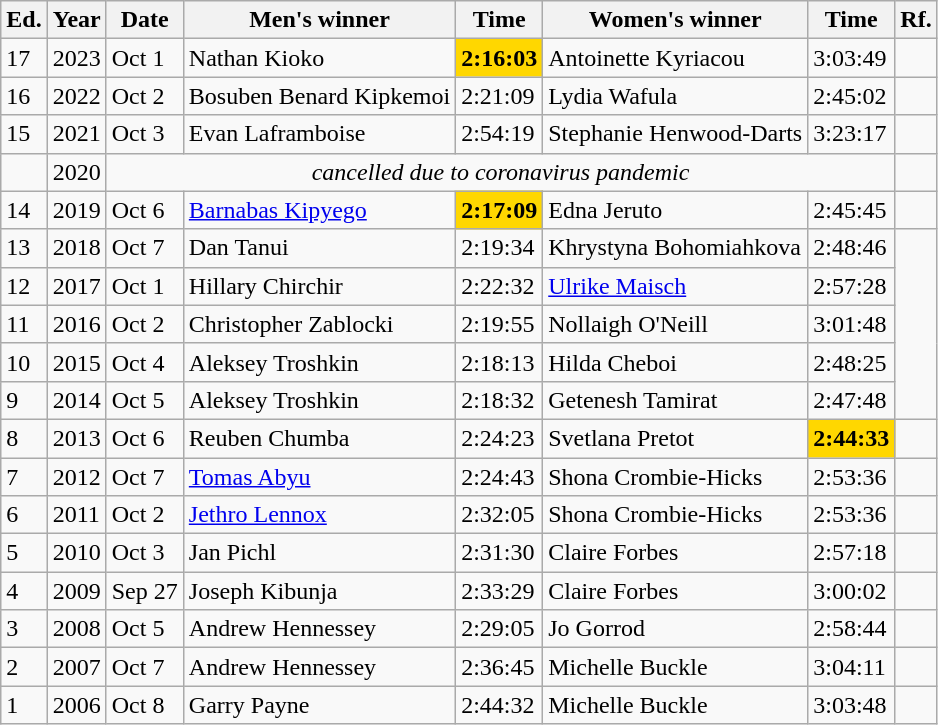<table class="wikitable sortable">
<tr>
<th class="unsortable">Ed.</th>
<th>Year</th>
<th>Date</th>
<th>Men's winner</th>
<th>Time</th>
<th>Women's winner</th>
<th>Time</th>
<th class="unsortable">Rf.</th>
</tr>
<tr>
<td>17</td>
<td>2023</td>
<td>Oct 1</td>
<td>Nathan Kioko</td>
<td style="background:gold;"><strong>2:16:03</strong></td>
<td>Antoinette Kyriacou</td>
<td>3:03:49</td>
<td></td>
</tr>
<tr>
<td>16</td>
<td>2022</td>
<td>Oct 2</td>
<td>Bosuben Benard Kipkemoi</td>
<td>2:21:09</td>
<td>Lydia Wafula</td>
<td>2:45:02</td>
<td></td>
</tr>
<tr>
<td>15</td>
<td>2021</td>
<td>Oct 3</td>
<td>Evan Laframboise</td>
<td>2:54:19</td>
<td>Stephanie Henwood-Darts</td>
<td>3:23:17</td>
<td></td>
</tr>
<tr>
<td></td>
<td>2020</td>
<td colspan="5" align="center" data-sort-value=""><em>cancelled due to coronavirus pandemic</em></td>
<td></td>
</tr>
<tr>
<td>14</td>
<td>2019</td>
<td>Oct 6</td>
<td><a href='#'>Barnabas Kipyego</a></td>
<td style="background:gold;"><strong>2:17:09</strong></td>
<td>Edna Jeruto</td>
<td>2:45:45</td>
<td></td>
</tr>
<tr>
<td>13</td>
<td>2018</td>
<td>Oct 7</td>
<td>Dan Tanui</td>
<td>2:19:34</td>
<td>Khrystyna Bohomiahkova</td>
<td>2:48:46</td>
</tr>
<tr>
<td>12</td>
<td>2017</td>
<td>Oct 1</td>
<td>Hillary Chirchir</td>
<td>2:22:32</td>
<td><a href='#'>Ulrike Maisch</a></td>
<td>2:57:28</td>
</tr>
<tr>
<td>11</td>
<td>2016</td>
<td>Oct 2</td>
<td>Christopher Zablocki</td>
<td>2:19:55</td>
<td>Nollaigh O'Neill</td>
<td>3:01:48</td>
</tr>
<tr>
<td>10</td>
<td>2015</td>
<td>Oct 4</td>
<td>Aleksey Troshkin</td>
<td>2:18:13</td>
<td>Hilda Cheboi</td>
<td>2:48:25</td>
</tr>
<tr>
<td>9</td>
<td>2014</td>
<td>Oct 5</td>
<td>Aleksey Troshkin</td>
<td>2:18:32</td>
<td>Getenesh Tamirat</td>
<td>2:47:48</td>
</tr>
<tr>
<td>8</td>
<td>2013</td>
<td>Oct 6</td>
<td>Reuben Chumba</td>
<td>2:24:23</td>
<td>Svetlana Pretot</td>
<td style="background:gold;"><strong>2:44:33</strong></td>
<td></td>
</tr>
<tr>
<td>7</td>
<td>2012</td>
<td>Oct 7</td>
<td><a href='#'>Tomas Abyu</a></td>
<td>2:24:43</td>
<td>Shona Crombie-Hicks</td>
<td>2:53:36</td>
<td></td>
</tr>
<tr>
<td>6</td>
<td>2011</td>
<td>Oct 2</td>
<td><a href='#'>Jethro Lennox</a></td>
<td>2:32:05</td>
<td>Shona Crombie-Hicks</td>
<td>2:53:36</td>
<td></td>
</tr>
<tr>
<td>5</td>
<td>2010</td>
<td>Oct 3</td>
<td>Jan Pichl</td>
<td>2:31:30</td>
<td>Claire Forbes</td>
<td>2:57:18</td>
</tr>
<tr>
<td>4</td>
<td>2009</td>
<td>Sep 27</td>
<td>Joseph Kibunja</td>
<td>2:33:29</td>
<td>Claire Forbes</td>
<td>3:00:02</td>
<td></td>
</tr>
<tr>
<td>3</td>
<td>2008</td>
<td>Oct 5</td>
<td>Andrew Hennessey</td>
<td>2:29:05</td>
<td>Jo Gorrod</td>
<td>2:58:44</td>
<td></td>
</tr>
<tr>
<td>2</td>
<td>2007</td>
<td>Oct 7</td>
<td>Andrew Hennessey</td>
<td>2:36:45</td>
<td>Michelle Buckle</td>
<td>3:04:11</td>
<td></td>
</tr>
<tr>
<td>1</td>
<td>2006</td>
<td>Oct 8</td>
<td>Garry Payne</td>
<td>2:44:32</td>
<td>Michelle Buckle</td>
<td>3:03:48</td>
<td></td>
</tr>
</table>
